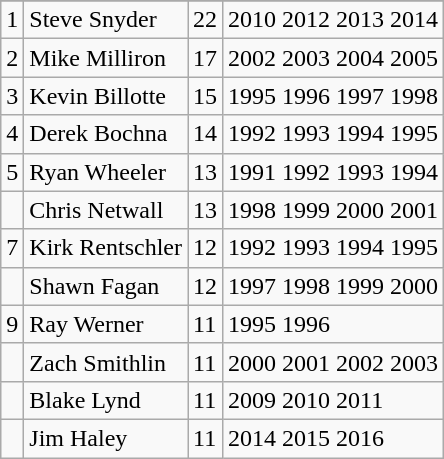<table class="wikitable">
<tr>
</tr>
<tr>
<td>1</td>
<td>Steve Snyder</td>
<td>22</td>
<td>2010 2012 2013 2014</td>
</tr>
<tr>
<td>2</td>
<td>Mike Milliron</td>
<td>17</td>
<td>2002 2003 2004 2005</td>
</tr>
<tr>
<td>3</td>
<td>Kevin Billotte</td>
<td>15</td>
<td>1995 1996 1997 1998</td>
</tr>
<tr>
<td>4</td>
<td>Derek Bochna</td>
<td>14</td>
<td>1992 1993 1994 1995</td>
</tr>
<tr>
<td>5</td>
<td>Ryan Wheeler</td>
<td>13</td>
<td>1991 1992 1993 1994</td>
</tr>
<tr>
<td></td>
<td>Chris Netwall</td>
<td>13</td>
<td>1998 1999 2000 2001</td>
</tr>
<tr>
<td>7</td>
<td>Kirk Rentschler</td>
<td>12</td>
<td>1992 1993 1994 1995</td>
</tr>
<tr>
<td></td>
<td>Shawn Fagan</td>
<td>12</td>
<td>1997 1998 1999 2000</td>
</tr>
<tr>
<td>9</td>
<td>Ray Werner</td>
<td>11</td>
<td>1995 1996</td>
</tr>
<tr>
<td></td>
<td>Zach Smithlin</td>
<td>11</td>
<td>2000 2001 2002 2003</td>
</tr>
<tr>
<td></td>
<td>Blake Lynd</td>
<td>11</td>
<td>2009 2010 2011</td>
</tr>
<tr>
<td></td>
<td>Jim Haley</td>
<td>11</td>
<td>2014 2015 2016</td>
</tr>
</table>
